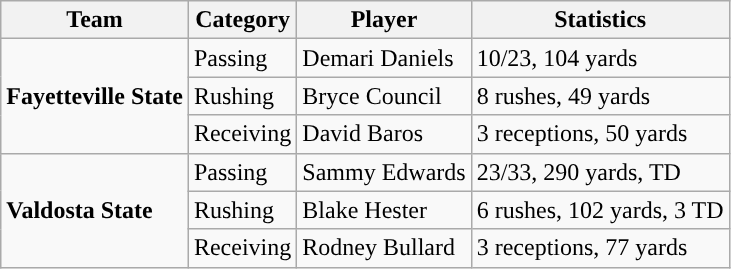<table class="wikitable" style="float: left;">
<tr>
<th>Team</th>
<th>Category</th>
<th>Player</th>
<th>Statistics</th>
</tr>
<tr>
<td rowspan=3><strong>Fayetteville State</strong></td>
<td>Passing</td>
<td>Demari Daniels</td>
<td>10/23, 104 yards</td>
</tr>
<tr>
<td>Rushing</td>
<td>Bryce Council</td>
<td>8 rushes, 49 yards</td>
</tr>
<tr>
<td>Receiving</td>
<td>David Baros</td>
<td>3 receptions, 50 yards</td>
</tr>
<tr>
<td rowspan=3><strong>Valdosta State</strong></td>
<td>Passing</td>
<td>Sammy Edwards</td>
<td>23/33, 290 yards, TD</td>
</tr>
<tr>
<td>Rushing</td>
<td>Blake Hester</td>
<td>6 rushes, 102 yards, 3 TD</td>
</tr>
<tr>
<td>Receiving</td>
<td>Rodney Bullard</td>
<td>3 receptions, 77 yards</td>
</tr>
</table>
